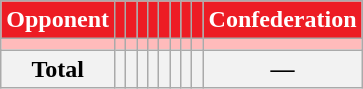<table class="wikitable sortable" style="text-align:center;">
<tr style="color:white">
<th style="background-color:#ED1C24;color:white">Opponent</th>
<th style="background-color:#ED1C24;"></th>
<th style="background-color:#ED1C24;"></th>
<th style="background-color:#ED1C24;"></th>
<th style="background-color:#ED1C24;"></th>
<th style="background-color:#ED1C24;"></th>
<th style="background-color:#ED1C24;"></th>
<th style="background-color:#ED1C24;"></th>
<th style="background-color:#ED1C24;"></th>
<th style="background-color:#ED1C24;color:white">Confederation</th>
</tr>
<tr bgcolor="#ffbbbb">
<td></td>
<td></td>
<td></td>
<td></td>
<td></td>
<td></td>
<td></td>
<td></td>
<td></td>
<td></td>
</tr>
<tr>
<th>Total</th>
<th></th>
<th></th>
<th></th>
<th></th>
<th></th>
<th></th>
<th></th>
<th></th>
<th>—</th>
</tr>
</table>
